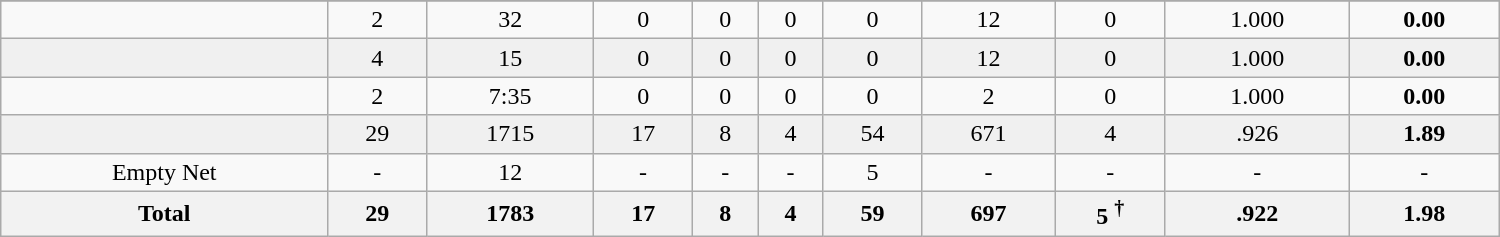<table class="wikitable sortable" width ="1000">
<tr align="center">
</tr>
<tr align="center" bgcolor="">
<td></td>
<td>2</td>
<td>32</td>
<td>0</td>
<td>0</td>
<td>0</td>
<td>0</td>
<td>12</td>
<td>0</td>
<td>1.000</td>
<td><strong>0.00</strong></td>
</tr>
<tr align="center" bgcolor="f0f0f0">
<td></td>
<td>4</td>
<td>15</td>
<td>0</td>
<td>0</td>
<td>0</td>
<td>0</td>
<td>12</td>
<td>0</td>
<td>1.000</td>
<td><strong>0.00</strong></td>
</tr>
<tr align="center" bgcolor="">
<td></td>
<td>2</td>
<td>7:35</td>
<td>0</td>
<td>0</td>
<td>0</td>
<td>0</td>
<td>2</td>
<td>0</td>
<td>1.000</td>
<td><strong>0.00</strong></td>
</tr>
<tr align="center" bgcolor="f0f0f0">
<td></td>
<td>29</td>
<td>1715</td>
<td>17</td>
<td>8</td>
<td>4</td>
<td>54</td>
<td>671</td>
<td>4</td>
<td>.926</td>
<td><strong>1.89</strong></td>
</tr>
<tr align="center" bgcolor="">
<td>Empty Net</td>
<td>-</td>
<td>12</td>
<td>-</td>
<td>-</td>
<td>-</td>
<td>5</td>
<td>-</td>
<td>-</td>
<td>-</td>
<td>-</td>
</tr>
<tr>
<th>Total</th>
<th>29</th>
<th>1783</th>
<th>17</th>
<th>8</th>
<th>4</th>
<th>59</th>
<th>697</th>
<th>5 <sup>†</sup></th>
<th>.922</th>
<th>1.98</th>
</tr>
</table>
